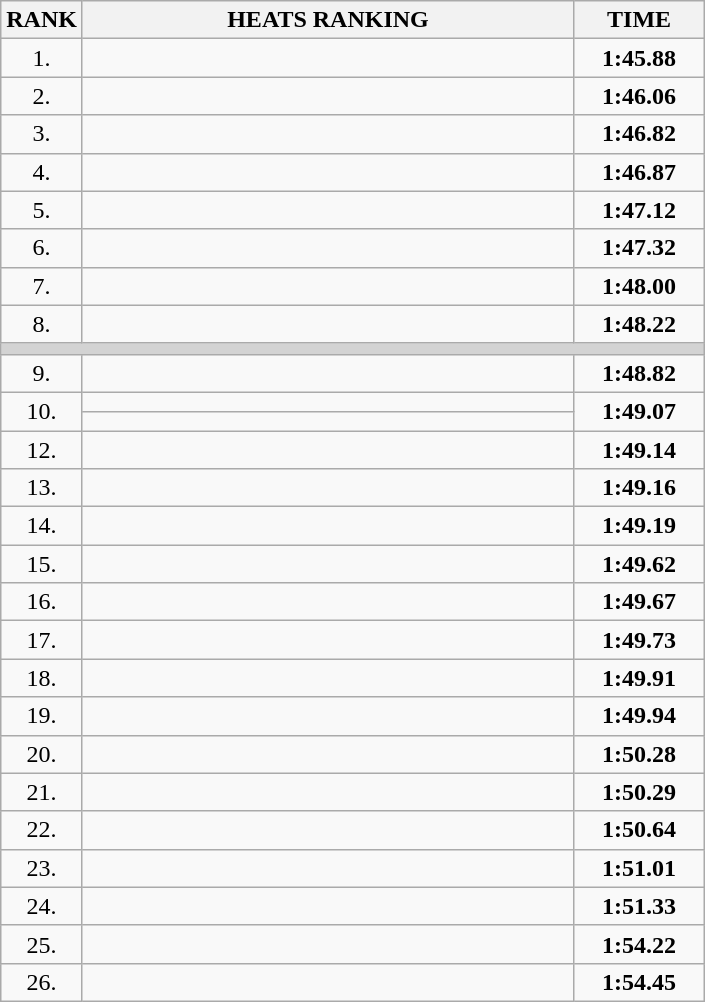<table class="wikitable">
<tr>
<th>RANK</th>
<th style="width: 20em">HEATS RANKING</th>
<th style="width: 5em">TIME</th>
</tr>
<tr>
<td align="center">1.</td>
<td></td>
<td align="center"><strong>1:45.88</strong></td>
</tr>
<tr>
<td align="center">2.</td>
<td></td>
<td align="center"><strong>1:46.06</strong></td>
</tr>
<tr>
<td align="center">3.</td>
<td></td>
<td align="center"><strong>1:46.82</strong></td>
</tr>
<tr>
<td align="center">4.</td>
<td></td>
<td align="center"><strong>1:46.87</strong></td>
</tr>
<tr>
<td align="center">5.</td>
<td></td>
<td align="center"><strong>1:47.12</strong></td>
</tr>
<tr>
<td align="center">6.</td>
<td></td>
<td align="center"><strong>1:47.32</strong></td>
</tr>
<tr>
<td align="center">7.</td>
<td></td>
<td align="center"><strong>1:48.00</strong></td>
</tr>
<tr>
<td align="center">8.</td>
<td></td>
<td align="center"><strong>1:48.22</strong></td>
</tr>
<tr>
<td colspan=3 bgcolor=lightgray></td>
</tr>
<tr>
<td align="center">9.</td>
<td></td>
<td align="center"><strong>1:48.82</strong></td>
</tr>
<tr>
<td rowspan=2 align="center">10.</td>
<td></td>
<td rowspan=2 align="center"><strong>1:49.07</strong></td>
</tr>
<tr>
<td></td>
</tr>
<tr>
<td align="center">12.</td>
<td></td>
<td align="center"><strong>1:49.14</strong></td>
</tr>
<tr>
<td align="center">13.</td>
<td></td>
<td align="center"><strong>1:49.16</strong></td>
</tr>
<tr>
<td align="center">14.</td>
<td></td>
<td align="center"><strong>1:49.19</strong></td>
</tr>
<tr>
<td align="center">15.</td>
<td></td>
<td align="center"><strong>1:49.62</strong></td>
</tr>
<tr>
<td align="center">16.</td>
<td></td>
<td align="center"><strong>1:49.67 </strong></td>
</tr>
<tr>
<td align="center">17.</td>
<td></td>
<td align="center"><strong>1:49.73 </strong></td>
</tr>
<tr>
<td align="center">18.</td>
<td></td>
<td align="center"><strong>1:49.91 </strong></td>
</tr>
<tr>
<td align="center">19.</td>
<td></td>
<td align="center"><strong>1:49.94 </strong></td>
</tr>
<tr>
<td align="center">20.</td>
<td></td>
<td align="center"><strong>1:50.28 </strong></td>
</tr>
<tr>
<td align="center">21.</td>
<td></td>
<td align="center"><strong>1:50.29 </strong></td>
</tr>
<tr>
<td align="center">22.</td>
<td></td>
<td align="center"><strong>1:50.64 </strong></td>
</tr>
<tr>
<td align="center">23.</td>
<td></td>
<td align="center"><strong>1:51.01 </strong></td>
</tr>
<tr>
<td align="center">24.</td>
<td></td>
<td align="center"><strong>1:51.33 </strong></td>
</tr>
<tr>
<td align="center">25.</td>
<td></td>
<td align="center"><strong>1:54.22 </strong></td>
</tr>
<tr>
<td align="center">26.</td>
<td></td>
<td align="center"><strong>1:54.45 </strong></td>
</tr>
</table>
